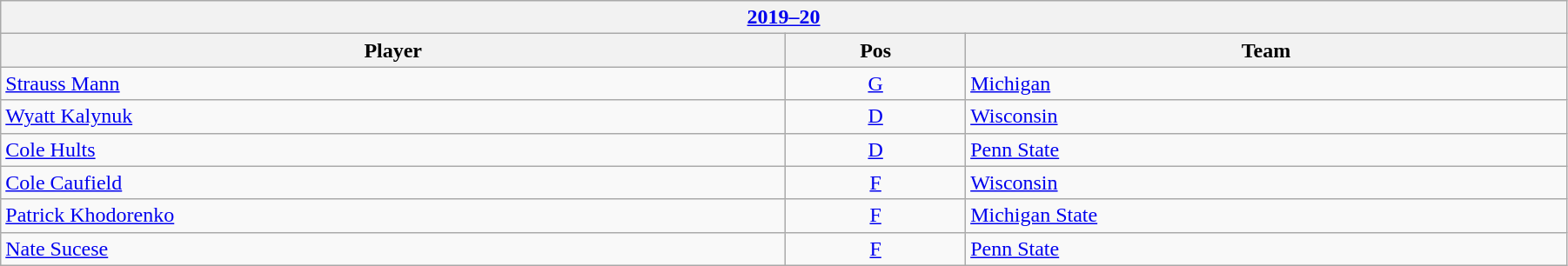<table class="wikitable" width=95%>
<tr>
<th colspan=3><a href='#'>2019–20</a></th>
</tr>
<tr>
<th>Player</th>
<th>Pos</th>
<th>Team</th>
</tr>
<tr>
<td><a href='#'>Strauss Mann</a></td>
<td style="text-align:center;"><a href='#'>G</a></td>
<td><a href='#'>Michigan</a></td>
</tr>
<tr>
<td><a href='#'>Wyatt Kalynuk</a></td>
<td style="text-align:center;"><a href='#'>D</a></td>
<td><a href='#'>Wisconsin</a></td>
</tr>
<tr>
<td><a href='#'>Cole Hults</a></td>
<td style="text-align:center;"><a href='#'>D</a></td>
<td><a href='#'>Penn State</a></td>
</tr>
<tr>
<td><a href='#'>Cole Caufield</a></td>
<td style="text-align:center;"><a href='#'>F</a></td>
<td><a href='#'>Wisconsin</a></td>
</tr>
<tr>
<td><a href='#'>Patrick Khodorenko</a></td>
<td style="text-align:center;"><a href='#'>F</a></td>
<td><a href='#'>Michigan State</a></td>
</tr>
<tr>
<td><a href='#'>Nate Sucese</a></td>
<td style="text-align:center;"><a href='#'>F</a></td>
<td><a href='#'>Penn State</a></td>
</tr>
</table>
